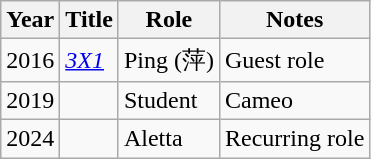<table class="wikitable">
<tr>
<th>Year</th>
<th>Title</th>
<th>Role</th>
<th>Notes</th>
</tr>
<tr>
<td>2016</td>
<td><em><a href='#'>3X1</a></em></td>
<td>Ping (萍)</td>
<td>Guest role</td>
</tr>
<tr>
<td>2019</td>
<td><em></em></td>
<td>Student</td>
<td>Cameo</td>
</tr>
<tr>
<td>2024</td>
<td><em></em></td>
<td>Aletta</td>
<td>Recurring role</td>
</tr>
</table>
